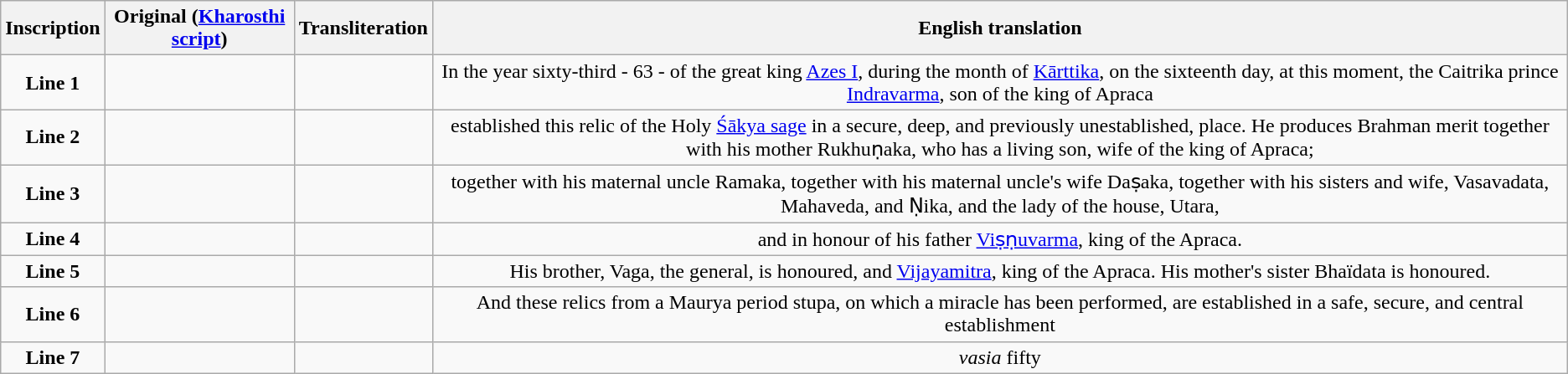<table class ="wikitable" style="text-align:center">
<tr>
<th>Inscription</th>
<th>Original (<a href='#'>Kharosthi script</a>)</th>
<th>Transliteration</th>
<th>English translation</th>
</tr>
<tr>
<td><strong>Line 1</strong></td>
<td></td>
<td></td>
<td>In the year sixty-third - 63 - of the great king <a href='#'>Azes I</a>, during the month of <a href='#'>Kārttika</a>, on the sixteenth day, at this moment, the Caitrika prince <a href='#'>Indravarma</a>, son of the king of Apraca</td>
</tr>
<tr>
<td><strong>Line 2</strong></td>
<td></td>
<td></td>
<td>established this relic of the Holy <a href='#'>Śākya sage</a> in a secure, deep, and previously unestablished, place. He produces Brahman merit together with his mother Rukhuṇaka, who has a living son, wife of the king of Apraca;</td>
</tr>
<tr>
<td><strong>Line 3</strong></td>
<td></td>
<td></td>
<td>together with his maternal uncle Ramaka, together with his maternal uncle's wife Daṣaka, together with his sisters and wife, Vasavadata, Mahaveda, and Ṇika, and the lady of the house, Utara,</td>
</tr>
<tr>
<td><strong>Line 4</strong></td>
<td></td>
<td></td>
<td>and in honour of his father <a href='#'>Viṣṇuvarma</a>, king of the Apraca.</td>
</tr>
<tr>
<td><strong>Line 5</strong></td>
<td></td>
<td></td>
<td>His brother, Vaga, the general, is honoured, and <a href='#'>Vijayamitra</a>, king of the Apraca. His mother's sister Bhaïdata is honoured.</td>
</tr>
<tr>
<td><strong>Line 6</strong></td>
<td></td>
<td></td>
<td>And these relics from a Maurya period stupa, on which a miracle has been performed, are established in a safe, secure, and central establishment</td>
</tr>
<tr>
<td><strong>Line 7</strong></td>
<td></td>
<td></td>
<td><em>vasia</em> fifty</td>
</tr>
</table>
